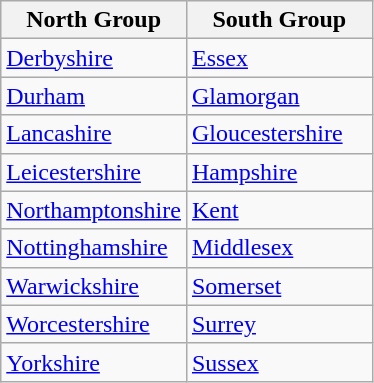<table class="wikitable">
<tr>
<th style width="50%">North Group</th>
<th>South Group</th>
</tr>
<tr>
<td><a href='#'>Derbyshire</a></td>
<td><a href='#'>Essex</a></td>
</tr>
<tr>
<td><a href='#'>Durham</a></td>
<td><a href='#'>Glamorgan</a></td>
</tr>
<tr>
<td><a href='#'>Lancashire</a></td>
<td><a href='#'>Gloucestershire</a></td>
</tr>
<tr>
<td><a href='#'>Leicestershire</a></td>
<td><a href='#'>Hampshire</a></td>
</tr>
<tr>
<td><a href='#'>Northamptonshire</a></td>
<td><a href='#'>Kent</a></td>
</tr>
<tr>
<td><a href='#'>Nottinghamshire</a></td>
<td><a href='#'>Middlesex</a></td>
</tr>
<tr>
<td><a href='#'>Warwickshire</a></td>
<td><a href='#'>Somerset</a></td>
</tr>
<tr>
<td><a href='#'>Worcestershire</a></td>
<td><a href='#'>Surrey</a></td>
</tr>
<tr>
<td><a href='#'>Yorkshire</a></td>
<td><a href='#'>Sussex</a></td>
</tr>
</table>
